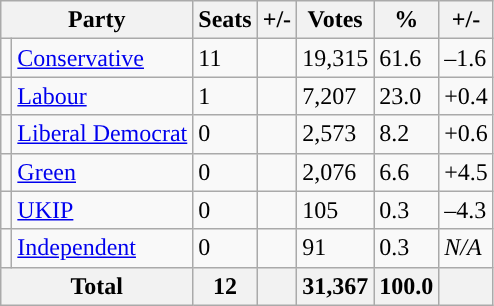<table class="wikitable sortable">
<tr>
<th colspan="2">Party</th>
<th>Seats</th>
<th>+/-</th>
<th>Votes</th>
<th>%</th>
<th>+/-</th>
</tr>
<tr>
<td style="background-color: "></td>
<td><a href='#'>Conservative</a></td>
<td>11</td>
<td></td>
<td>19,315</td>
<td>61.6</td>
<td>–1.6</td>
</tr>
<tr>
<td style="background-color: "></td>
<td><a href='#'>Labour</a></td>
<td>1</td>
<td></td>
<td>7,207</td>
<td>23.0</td>
<td>+0.4</td>
</tr>
<tr>
<td style="background-color: "></td>
<td><a href='#'>Liberal Democrat</a></td>
<td>0</td>
<td></td>
<td>2,573</td>
<td>8.2</td>
<td>+0.6</td>
</tr>
<tr>
<td style="background-color: "></td>
<td><a href='#'>Green</a></td>
<td>0</td>
<td></td>
<td>2,076</td>
<td>6.6</td>
<td>+4.5</td>
</tr>
<tr>
<td style="background-color: "></td>
<td><a href='#'>UKIP</a></td>
<td>0</td>
<td></td>
<td>105</td>
<td>0.3</td>
<td>–4.3</td>
</tr>
<tr>
<td style="background-color: "></td>
<td><a href='#'>Independent</a></td>
<td>0</td>
<td></td>
<td>91</td>
<td>0.3</td>
<td><em>N/A</em></td>
</tr>
<tr>
<th colspan="2"><strong>Total</strong></th>
<th>12</th>
<th></th>
<th>31,367</th>
<th>100.0</th>
<th></th>
</tr>
</table>
